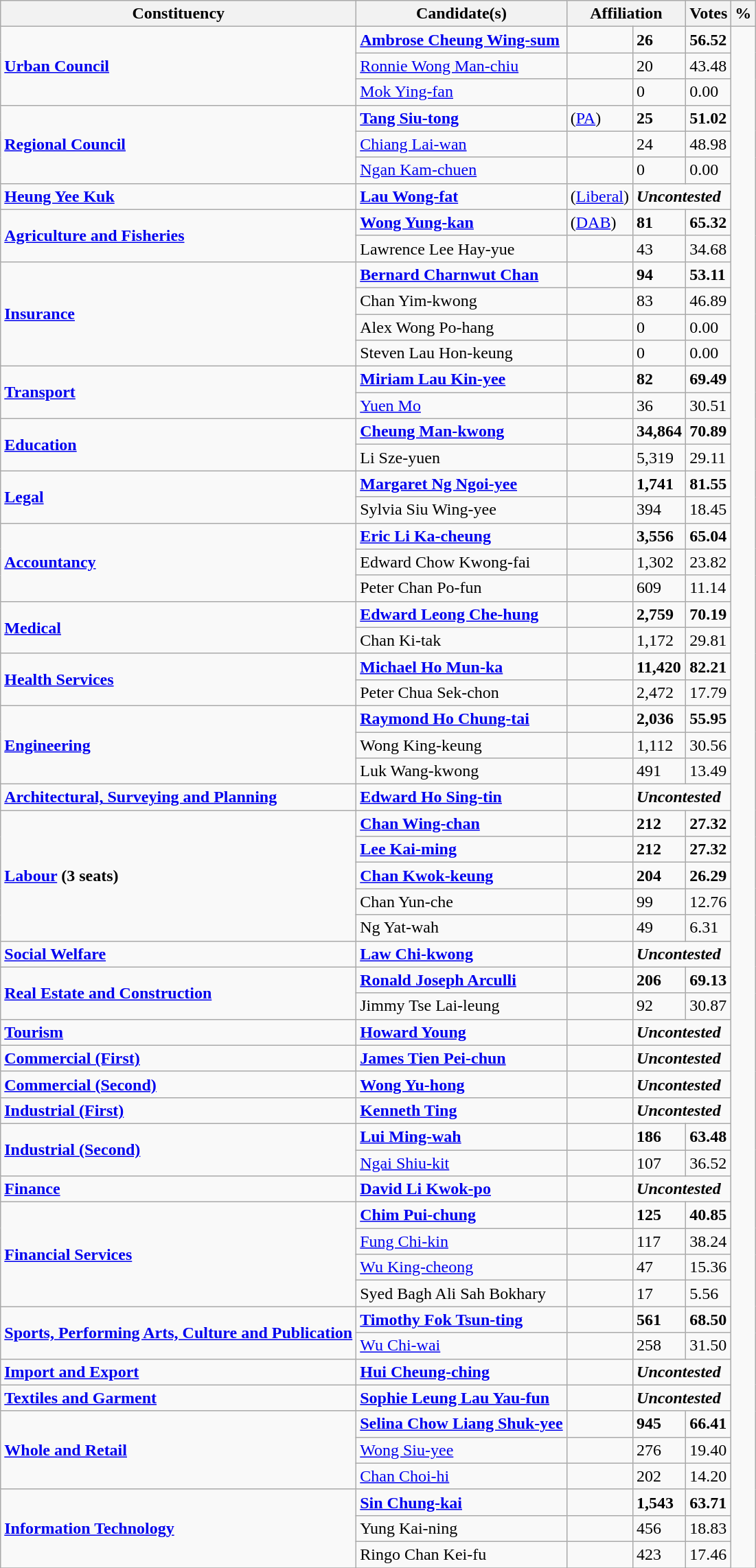<table class=wikitable>
<tr>
<th>Constituency</th>
<th>Candidate(s)</th>
<th colspan=2>Affiliation</th>
<th>Votes</th>
<th>%</th>
</tr>
<tr>
<td rowspan=3><strong><a href='#'>Urban Council</a></strong></td>
<td><strong><a href='#'>Ambrose Cheung Wing-sum</a></strong></td>
<td></td>
<td><strong>26</strong></td>
<td><strong>56.52</strong></td>
</tr>
<tr>
<td><a href='#'>Ronnie Wong Man-chiu</a></td>
<td></td>
<td>20</td>
<td>43.48</td>
</tr>
<tr>
<td><a href='#'>Mok Ying-fan</a></td>
<td></td>
<td>0</td>
<td>0.00</td>
</tr>
<tr>
<td rowspan=3><strong><a href='#'>Regional Council</a></strong></td>
<td><strong><a href='#'>Tang Siu-tong</a></strong></td>
<td> (<a href='#'>PA</a>)</td>
<td><strong>25</strong></td>
<td><strong>51.02</strong></td>
</tr>
<tr>
<td><a href='#'>Chiang Lai-wan</a></td>
<td></td>
<td>24</td>
<td>48.98</td>
</tr>
<tr>
<td><a href='#'>Ngan Kam-chuen</a></td>
<td></td>
<td>0</td>
<td>0.00</td>
</tr>
<tr>
<td><strong><a href='#'>Heung Yee Kuk</a></strong></td>
<td><strong><a href='#'>Lau Wong-fat</a></strong></td>
<td> (<a href='#'>Liberal</a>)</td>
<td colspan=2><strong><em>Uncontested</em></strong></td>
</tr>
<tr>
<td rowspan=2><strong><a href='#'>Agriculture and Fisheries</a></strong></td>
<td><strong><a href='#'>Wong Yung-kan</a></strong></td>
<td> (<a href='#'>DAB</a>)</td>
<td><strong>81</strong></td>
<td><strong>65.32</strong></td>
</tr>
<tr>
<td>Lawrence Lee Hay-yue</td>
<td></td>
<td>43</td>
<td>34.68</td>
</tr>
<tr>
<td rowspan=4><strong><a href='#'>Insurance</a></strong></td>
<td><strong><a href='#'>Bernard Charnwut Chan</a></strong></td>
<td></td>
<td><strong>94</strong></td>
<td><strong>53.11</strong></td>
</tr>
<tr>
<td>Chan Yim-kwong</td>
<td></td>
<td>83</td>
<td>46.89</td>
</tr>
<tr>
<td>Alex Wong Po-hang</td>
<td></td>
<td>0</td>
<td>0.00</td>
</tr>
<tr>
<td>Steven Lau Hon-keung</td>
<td></td>
<td>0</td>
<td>0.00</td>
</tr>
<tr>
<td rowspan=2><strong><a href='#'>Transport</a></strong></td>
<td><strong><a href='#'>Miriam Lau Kin-yee</a></strong></td>
<td></td>
<td><strong>82</strong></td>
<td><strong>69.49</strong></td>
</tr>
<tr>
<td><a href='#'>Yuen Mo</a></td>
<td></td>
<td>36</td>
<td>30.51</td>
</tr>
<tr>
<td rowspan=2><strong><a href='#'>Education</a></strong></td>
<td><strong><a href='#'>Cheung Man-kwong</a></strong></td>
<td></td>
<td><strong>34,864</strong></td>
<td><strong>70.89</strong></td>
</tr>
<tr>
<td>Li Sze-yuen</td>
<td></td>
<td>5,319</td>
<td>29.11</td>
</tr>
<tr>
<td rowspan=2><strong><a href='#'>Legal</a></strong></td>
<td><strong><a href='#'>Margaret Ng Ngoi-yee</a></strong></td>
<td></td>
<td><strong>1,741</strong></td>
<td><strong>81.55</strong></td>
</tr>
<tr>
<td>Sylvia Siu Wing-yee</td>
<td></td>
<td>394</td>
<td>18.45</td>
</tr>
<tr>
<td rowspan=3><strong><a href='#'>Accountancy</a></strong></td>
<td><strong><a href='#'>Eric Li Ka-cheung</a></strong></td>
<td></td>
<td><strong>3,556</strong></td>
<td><strong>65.04</strong></td>
</tr>
<tr>
<td>Edward Chow Kwong-fai</td>
<td></td>
<td>1,302</td>
<td>23.82</td>
</tr>
<tr>
<td>Peter Chan Po-fun</td>
<td></td>
<td>609</td>
<td>11.14</td>
</tr>
<tr>
<td rowspan=2><strong><a href='#'>Medical</a></strong></td>
<td><strong><a href='#'>Edward Leong Che-hung</a></strong></td>
<td></td>
<td><strong>2,759</strong></td>
<td><strong>70.19</strong></td>
</tr>
<tr>
<td>Chan Ki-tak</td>
<td></td>
<td>1,172</td>
<td>29.81</td>
</tr>
<tr>
<td rowspan=2><strong><a href='#'>Health Services</a></strong></td>
<td><strong><a href='#'>Michael Ho Mun-ka</a></strong></td>
<td></td>
<td><strong>11,420</strong></td>
<td><strong>82.21</strong></td>
</tr>
<tr>
<td>Peter Chua Sek-chon</td>
<td></td>
<td>2,472</td>
<td>17.79</td>
</tr>
<tr>
<td rowspan=3><strong><a href='#'>Engineering</a></strong></td>
<td><strong><a href='#'>Raymond Ho Chung-tai</a></strong></td>
<td></td>
<td><strong>2,036</strong></td>
<td><strong>55.95</strong></td>
</tr>
<tr>
<td>Wong King-keung</td>
<td></td>
<td>1,112</td>
<td>30.56</td>
</tr>
<tr>
<td>Luk Wang-kwong</td>
<td></td>
<td>491</td>
<td>13.49</td>
</tr>
<tr>
<td><strong><a href='#'>Architectural, Surveying and Planning</a></strong></td>
<td><strong><a href='#'>Edward Ho Sing-tin</a></strong></td>
<td></td>
<td colspan=2><strong><em>Uncontested</em></strong></td>
</tr>
<tr>
<td rowspan=5><strong><a href='#'>Labour</a> (3 seats)</strong></td>
<td><strong><a href='#'>Chan Wing-chan</a></strong></td>
<td></td>
<td><strong>212</strong></td>
<td><strong>27.32</strong></td>
</tr>
<tr>
<td><strong><a href='#'>Lee Kai-ming</a></strong></td>
<td></td>
<td><strong>212</strong></td>
<td><strong>27.32</strong></td>
</tr>
<tr>
<td><strong><a href='#'>Chan Kwok-keung</a></strong></td>
<td></td>
<td><strong>204</strong></td>
<td><strong>26.29</strong></td>
</tr>
<tr>
<td>Chan Yun-che</td>
<td></td>
<td>99</td>
<td>12.76</td>
</tr>
<tr>
<td>Ng Yat-wah</td>
<td></td>
<td>49</td>
<td>6.31</td>
</tr>
<tr>
<td><strong><a href='#'>Social Welfare</a></strong></td>
<td><strong><a href='#'>Law Chi-kwong</a></strong></td>
<td></td>
<td colspan=2><strong><em>Uncontested</em></strong></td>
</tr>
<tr>
<td rowspan=2><strong><a href='#'>Real Estate and Construction</a></strong></td>
<td><strong><a href='#'>Ronald Joseph Arculli</a></strong></td>
<td></td>
<td><strong>206</strong></td>
<td><strong>69.13</strong></td>
</tr>
<tr>
<td>Jimmy Tse Lai-leung</td>
<td></td>
<td>92</td>
<td>30.87</td>
</tr>
<tr>
<td><strong><a href='#'>Tourism</a></strong></td>
<td><strong><a href='#'>Howard Young</a></strong></td>
<td></td>
<td colspan=2><strong><em>Uncontested</em></strong></td>
</tr>
<tr>
<td><strong><a href='#'>Commercial (First)</a></strong></td>
<td><strong><a href='#'>James Tien Pei-chun</a></strong></td>
<td></td>
<td colspan=2><strong><em>Uncontested</em></strong></td>
</tr>
<tr>
<td><strong><a href='#'>Commercial (Second)</a></strong></td>
<td><strong><a href='#'>Wong Yu-hong</a></strong></td>
<td></td>
<td colspan=2><strong><em>Uncontested</em></strong></td>
</tr>
<tr>
<td><strong><a href='#'>Industrial (First)</a></strong></td>
<td><strong><a href='#'>Kenneth Ting</a></strong></td>
<td></td>
<td colspan=2><strong><em>Uncontested</em></strong></td>
</tr>
<tr>
<td rowspan=2><strong><a href='#'>Industrial (Second)</a></strong></td>
<td><strong><a href='#'>Lui Ming-wah</a></strong></td>
<td></td>
<td><strong>186</strong></td>
<td><strong>63.48</strong></td>
</tr>
<tr>
<td><a href='#'>Ngai Shiu-kit</a></td>
<td></td>
<td>107</td>
<td>36.52</td>
</tr>
<tr>
<td><strong><a href='#'>Finance</a></strong></td>
<td><strong><a href='#'>David Li Kwok-po</a></strong></td>
<td></td>
<td colspan=2><strong><em>Uncontested</em></strong></td>
</tr>
<tr>
<td rowspan=4><strong><a href='#'>Financial Services</a></strong></td>
<td><strong><a href='#'>Chim Pui-chung</a></strong></td>
<td></td>
<td><strong>125</strong></td>
<td><strong>40.85</strong></td>
</tr>
<tr>
<td><a href='#'>Fung Chi-kin</a></td>
<td></td>
<td>117</td>
<td>38.24</td>
</tr>
<tr>
<td><a href='#'>Wu King-cheong</a></td>
<td></td>
<td>47</td>
<td>15.36</td>
</tr>
<tr>
<td>Syed Bagh Ali Sah Bokhary</td>
<td></td>
<td>17</td>
<td>5.56</td>
</tr>
<tr>
<td rowspan=2><strong><a href='#'>Sports, Performing Arts, Culture and Publication</a></strong></td>
<td><strong><a href='#'>Timothy Fok Tsun-ting</a></strong></td>
<td></td>
<td><strong>561</strong></td>
<td><strong>68.50</strong></td>
</tr>
<tr>
<td><a href='#'>Wu Chi-wai</a></td>
<td></td>
<td>258</td>
<td>31.50</td>
</tr>
<tr>
<td><strong><a href='#'>Import and Export</a></strong></td>
<td><strong><a href='#'>Hui Cheung-ching</a></strong></td>
<td></td>
<td colspan=2><strong><em>Uncontested</em></strong></td>
</tr>
<tr>
<td><strong><a href='#'>Textiles and Garment</a></strong></td>
<td><strong><a href='#'>Sophie Leung Lau Yau-fun</a></strong></td>
<td></td>
<td colspan=2><strong><em>Uncontested</em></strong></td>
</tr>
<tr>
<td rowspan=3><strong><a href='#'>Whole and Retail</a></strong></td>
<td><strong><a href='#'>Selina Chow Liang Shuk-yee</a></strong></td>
<td></td>
<td><strong>945</strong></td>
<td><strong>66.41</strong></td>
</tr>
<tr>
<td><a href='#'>Wong Siu-yee</a></td>
<td></td>
<td>276</td>
<td>19.40</td>
</tr>
<tr>
<td><a href='#'>Chan Choi-hi</a></td>
<td></td>
<td>202</td>
<td>14.20</td>
</tr>
<tr>
<td rowspan=3><strong><a href='#'>Information Technology</a></strong></td>
<td><strong><a href='#'>Sin Chung-kai</a></strong></td>
<td></td>
<td><strong>1,543</strong></td>
<td><strong>63.71</strong></td>
</tr>
<tr>
<td>Yung Kai-ning</td>
<td></td>
<td>456</td>
<td>18.83</td>
</tr>
<tr>
<td>Ringo Chan Kei-fu</td>
<td></td>
<td>423</td>
<td>17.46</td>
</tr>
<tr>
</tr>
</table>
